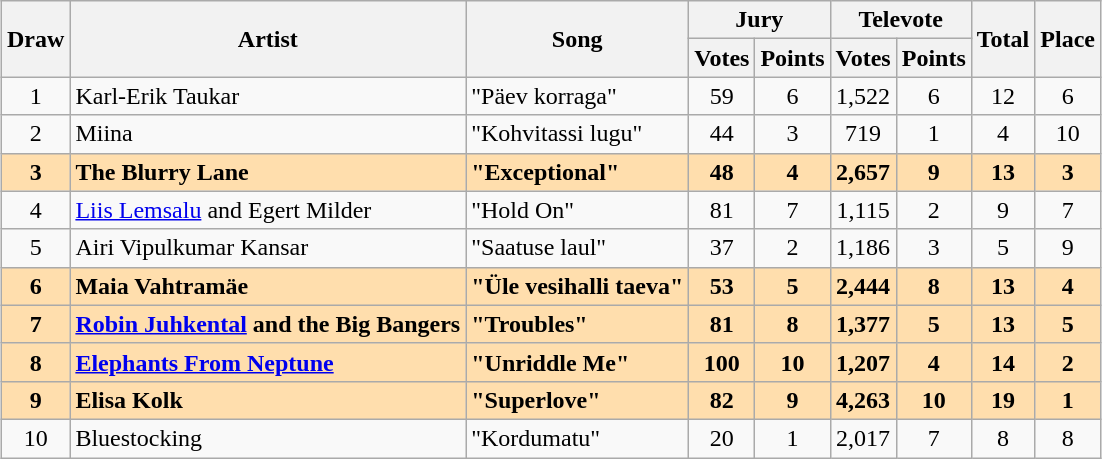<table class="sortable wikitable" style="margin: 1em auto 1em auto; text-align:center;">
<tr>
<th rowspan="2">Draw</th>
<th rowspan="2">Artist</th>
<th rowspan="2">Song</th>
<th colspan="2">Jury</th>
<th colspan="2">Televote</th>
<th rowspan="2">Total</th>
<th rowspan="2">Place</th>
</tr>
<tr>
<th>Votes</th>
<th>Points</th>
<th>Votes</th>
<th>Points</th>
</tr>
<tr>
<td>1</td>
<td align="left">Karl-Erik Taukar</td>
<td align="left">"Päev korraga"</td>
<td>59</td>
<td>6</td>
<td>1,522</td>
<td>6</td>
<td>12</td>
<td>6</td>
</tr>
<tr>
<td>2</td>
<td align="left">Miina</td>
<td align="left">"Kohvitassi lugu"</td>
<td>44</td>
<td>3</td>
<td>719</td>
<td>1</td>
<td>4</td>
<td>10</td>
</tr>
<tr style="font-weight:bold; background:navajowhite;">
<td>3</td>
<td align="left" data-sort-value="Blurry Lane, The">The Blurry Lane</td>
<td align="left">"Exceptional"</td>
<td>48</td>
<td>4</td>
<td>2,657</td>
<td>9</td>
<td>13</td>
<td>3</td>
</tr>
<tr>
<td>4</td>
<td align="left"><a href='#'>Liis Lemsalu</a> and Egert Milder</td>
<td align="left">"Hold On"</td>
<td>81</td>
<td>7</td>
<td>1,115</td>
<td>2</td>
<td>9</td>
<td>7</td>
</tr>
<tr>
<td>5</td>
<td align="left">Airi Vipulkumar Kansar</td>
<td align="left">"Saatuse laul"</td>
<td>37</td>
<td>2</td>
<td>1,186</td>
<td>3</td>
<td>5</td>
<td>9</td>
</tr>
<tr style="font-weight:bold; background:navajowhite;">
<td>6</td>
<td align="left">Maia Vahtramäe</td>
<td align="left">"Üle vesihalli taeva"</td>
<td>53</td>
<td>5</td>
<td>2,444</td>
<td>8</td>
<td>13</td>
<td>4</td>
</tr>
<tr style="font-weight:bold;background:navajowhite;">
<td>7</td>
<td align="left"><a href='#'>Robin Juhkental</a> and the Big Bangers</td>
<td align="left">"Troubles"</td>
<td>81</td>
<td>8</td>
<td>1,377</td>
<td>5</td>
<td>13</td>
<td>5</td>
</tr>
<tr style="font-weight:bold; background:navajowhite;">
<td>8</td>
<td align="left"><a href='#'>Elephants From Neptune</a></td>
<td align="left">"Unriddle Me"</td>
<td>100</td>
<td>10</td>
<td>1,207</td>
<td>4</td>
<td>14</td>
<td>2</td>
</tr>
<tr style="font-weight:bold; background:navajowhite;">
<td>9</td>
<td align="left">Elisa Kolk</td>
<td align="left">"Superlove"</td>
<td>82</td>
<td>9</td>
<td>4,263</td>
<td>10</td>
<td>19</td>
<td>1</td>
</tr>
<tr>
<td>10</td>
<td align="left">Bluestocking</td>
<td align="left">"Kordumatu"</td>
<td>20</td>
<td>1</td>
<td>2,017</td>
<td>7</td>
<td>8</td>
<td>8</td>
</tr>
</table>
